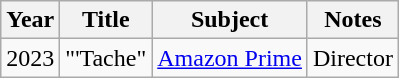<table class="wikitable">
<tr>
<th>Year</th>
<th>Title</th>
<th>Subject</th>
<th>Notes</th>
</tr>
<tr>
<td>2023</td>
<td>"'Tache"</td>
<td><a href='#'>Amazon Prime</a></td>
<td>Director</td>
</tr>
</table>
